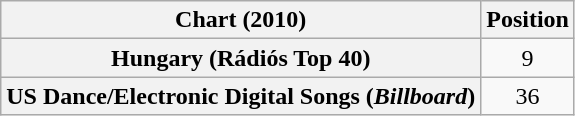<table class="wikitable sortable plainrowheaders" style="text-align:center">
<tr>
<th scope="col">Chart (2010)</th>
<th scope="col">Position</th>
</tr>
<tr>
<th scope="row">Hungary (Rádiós Top 40)</th>
<td>9</td>
</tr>
<tr>
<th scope="row">US Dance/Electronic Digital Songs (<em>Billboard</em>)</th>
<td>36</td>
</tr>
</table>
